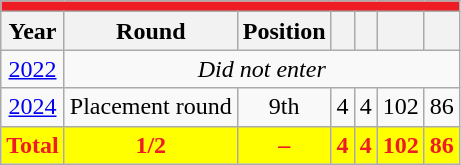<table class="wikitable" style="text-align: center;">
<tr>
<th style="background:#EE1C25;" colspan="7"><a href='#'></a></th>
</tr>
<tr>
<th>Year</th>
<th>Round</th>
<th>Position</th>
<th></th>
<th></th>
<th></th>
<th></th>
</tr>
<tr>
<td> <a href='#'>2022</a></td>
<td colspan=6><em>Did not enter</em></td>
</tr>
<tr>
<td> <a href='#'>2024</a></td>
<td>Placement round</td>
<td>9th</td>
<td>4</td>
<td>4</td>
<td>102</td>
<td>86</td>
</tr>
<tr>
<th style="color:#EE1C25; background:#FFFF00;">Total</th>
<th style="color:#EE1C25; background:#FFFF00;">1/2</th>
<th style="color:#EE1C25; background:#FFFF00;">–</th>
<th style="color:#EE1C25; background:#FFFF00;">4</th>
<th style="color:#EE1C25; background:#FFFF00;">4</th>
<th style="color:#EE1C25; background:#FFFF00;">102</th>
<th style="color:#EE1C25; background:#FFFF00;">86</th>
</tr>
</table>
